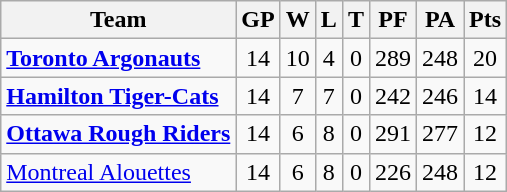<table class="wikitable">
<tr>
<th>Team</th>
<th>GP</th>
<th>W</th>
<th>L</th>
<th>T</th>
<th>PF</th>
<th>PA</th>
<th>Pts</th>
</tr>
<tr style="text-align:center;">
<td style="text-align:left;"><strong><a href='#'>Toronto Argonauts</a></strong></td>
<td>14</td>
<td>10</td>
<td>4</td>
<td>0</td>
<td>289</td>
<td>248</td>
<td>20</td>
</tr>
<tr style="text-align:center;">
<td style="text-align:left;"><strong><a href='#'>Hamilton Tiger-Cats</a></strong></td>
<td>14</td>
<td>7</td>
<td>7</td>
<td>0</td>
<td>242</td>
<td>246</td>
<td>14</td>
</tr>
<tr style="text-align:center;">
<td style="text-align:left;"><strong><a href='#'>Ottawa Rough Riders</a></strong></td>
<td>14</td>
<td>6</td>
<td>8</td>
<td>0</td>
<td>291</td>
<td>277</td>
<td>12</td>
</tr>
<tr style="text-align:center;">
<td style="text-align:left;"><a href='#'>Montreal Alouettes</a></td>
<td>14</td>
<td>6</td>
<td>8</td>
<td>0</td>
<td>226</td>
<td>248</td>
<td>12</td>
</tr>
</table>
